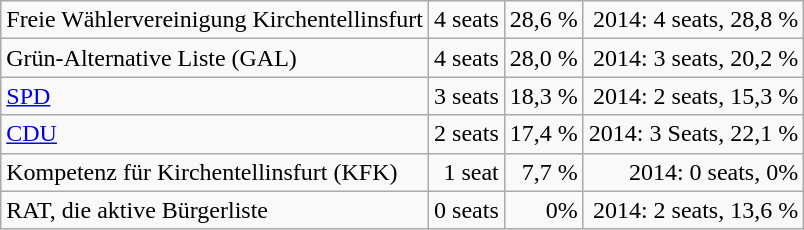<table class="wikitable">
<tr>
<td>Freie Wählervereinigung Kirchentellinsfurt</td>
<td align="right">4 seats</td>
<td align="right">28,6 %</td>
<td align="right">2014: 4 seats, 28,8 %</td>
</tr>
<tr>
<td>Grün-Alternative Liste (GAL)</td>
<td align="right">4 seats</td>
<td align="right">28,0 %</td>
<td align="right">2014: 3 seats, 20,2 %</td>
</tr>
<tr>
<td><a href='#'>SPD</a></td>
<td align="right">3 seats</td>
<td align="right">18,3 %</td>
<td align="right">2014: 2 seats, 15,3 %</td>
</tr>
<tr>
<td><a href='#'>CDU</a></td>
<td align="right">2 seats</td>
<td align="right">17,4 %</td>
<td align="right">2014: 3 Seats, 22,1 %</td>
</tr>
<tr>
<td>Kompetenz für Kirchentellinsfurt (KFK)</td>
<td align="right">1 seat</td>
<td align="right">7,7 %</td>
<td align="right">2014: 0 seats, 0%</td>
</tr>
<tr>
<td>RAT, die aktive Bürgerliste</td>
<td align="right">0 seats</td>
<td align="right">0%</td>
<td align="right">2014: 2 seats, 13,6 %</td>
</tr>
</table>
